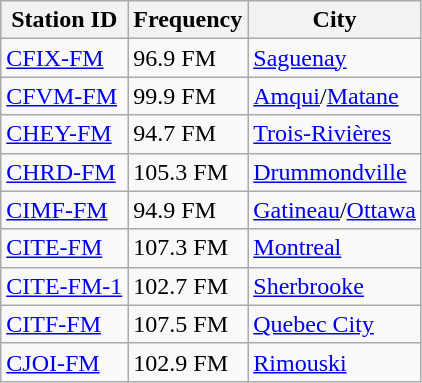<table class="wikitable">
<tr>
<th>Station ID</th>
<th>Frequency</th>
<th>City</th>
</tr>
<tr>
<td><a href='#'>CFIX-FM</a></td>
<td>96.9 FM</td>
<td><a href='#'>Saguenay</a></td>
</tr>
<tr>
<td><a href='#'>CFVM-FM</a></td>
<td>99.9 FM</td>
<td><a href='#'>Amqui</a>/<a href='#'>Matane</a></td>
</tr>
<tr>
<td><a href='#'>CHEY-FM</a></td>
<td>94.7 FM</td>
<td><a href='#'>Trois-Rivières</a></td>
</tr>
<tr>
<td><a href='#'>CHRD-FM</a></td>
<td>105.3 FM</td>
<td><a href='#'>Drummondville</a></td>
</tr>
<tr>
<td><a href='#'>CIMF-FM</a></td>
<td>94.9 FM</td>
<td><a href='#'>Gatineau</a>/<a href='#'>Ottawa</a></td>
</tr>
<tr>
<td><a href='#'>CITE-FM</a></td>
<td>107.3 FM</td>
<td><a href='#'>Montreal</a></td>
</tr>
<tr>
<td><a href='#'>CITE-FM-1</a></td>
<td>102.7 FM</td>
<td><a href='#'>Sherbrooke</a></td>
</tr>
<tr>
<td><a href='#'>CITF-FM</a></td>
<td>107.5 FM</td>
<td><a href='#'>Quebec City</a></td>
</tr>
<tr>
<td><a href='#'>CJOI-FM</a></td>
<td>102.9 FM</td>
<td><a href='#'>Rimouski</a></td>
</tr>
</table>
